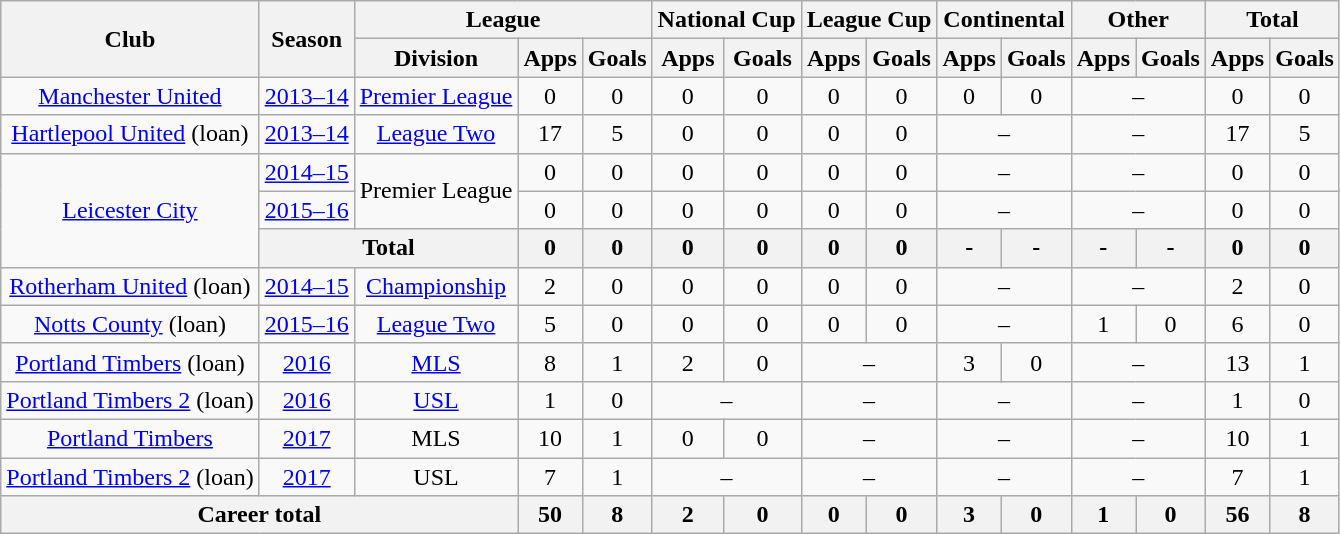<table class="wikitable" style="text-align:center">
<tr>
<th rowspan="2">Club</th>
<th rowspan="2">Season</th>
<th colspan="3">League</th>
<th colspan="2">National Cup</th>
<th colspan="2">League Cup</th>
<th colspan="2">Continental</th>
<th colspan="2">Other</th>
<th colspan="2">Total</th>
</tr>
<tr>
<th>Division</th>
<th>Apps</th>
<th>Goals</th>
<th>Apps</th>
<th>Goals</th>
<th>Apps</th>
<th>Goals</th>
<th>Apps</th>
<th>Goals</th>
<th>Apps</th>
<th>Goals</th>
<th>Apps</th>
<th>Goals</th>
</tr>
<tr>
<td><a href='#'>Manchester United</a></td>
<td><a href='#'>2013–14</a></td>
<td><a href='#'>Premier League</a></td>
<td>0</td>
<td>0</td>
<td>0</td>
<td>0</td>
<td>0</td>
<td>0</td>
<td>0</td>
<td>0</td>
<td colspan="2">–</td>
<td>0</td>
<td>0</td>
</tr>
<tr>
<td><a href='#'>Hartlepool United</a> (loan)</td>
<td><a href='#'>2013–14</a></td>
<td><a href='#'>League Two</a></td>
<td>17</td>
<td>5</td>
<td>0</td>
<td>0</td>
<td>0</td>
<td>0</td>
<td colspan="2">–</td>
<td colspan="2">–</td>
<td>17</td>
<td>5</td>
</tr>
<tr>
<td rowspan="3"><a href='#'>Leicester City</a></td>
<td><a href='#'>2014–15</a></td>
<td rowspan="2">Premier League</td>
<td>0</td>
<td>0</td>
<td>0</td>
<td>0</td>
<td>0</td>
<td>0</td>
<td colspan="2">–</td>
<td colspan="2">–</td>
<td>0</td>
<td>0</td>
</tr>
<tr>
<td><a href='#'>2015–16</a></td>
<td>0</td>
<td>0</td>
<td>0</td>
<td>0</td>
<td>0</td>
<td>0</td>
<td colspan="2">–</td>
<td colspan="2">–</td>
<td>0</td>
<td>0</td>
</tr>
<tr>
<th colspan="2">Total</th>
<th>0</th>
<th>0</th>
<th>0</th>
<th>0</th>
<th>0</th>
<th>0</th>
<th>-</th>
<th>-</th>
<th>-</th>
<th>-</th>
<th>0</th>
<th>0</th>
</tr>
<tr>
<td><a href='#'>Rotherham United</a> (loan)</td>
<td><a href='#'>2014–15</a></td>
<td><a href='#'>Championship</a></td>
<td>2</td>
<td>0</td>
<td>0</td>
<td>0</td>
<td>0</td>
<td>0</td>
<td colspan="2">–</td>
<td colspan="2">–</td>
<td>2</td>
<td>0</td>
</tr>
<tr>
<td><a href='#'>Notts County</a> (loan)</td>
<td><a href='#'>2015–16</a></td>
<td><a href='#'>League Two</a></td>
<td>5</td>
<td>0</td>
<td>0</td>
<td>0</td>
<td>0</td>
<td>0</td>
<td colspan="2">–</td>
<td>1</td>
<td>0</td>
<td>6</td>
<td>0</td>
</tr>
<tr>
<td><a href='#'>Portland Timbers</a> (loan)</td>
<td><a href='#'>2016</a></td>
<td><a href='#'>MLS</a></td>
<td>8</td>
<td>1</td>
<td>2</td>
<td>0</td>
<td colspan="2">–</td>
<td>3</td>
<td>0</td>
<td colspan="2">–</td>
<td>13</td>
<td>1</td>
</tr>
<tr>
<td><a href='#'>Portland Timbers 2</a> (loan)</td>
<td><a href='#'>2016</a></td>
<td><a href='#'>USL</a></td>
<td>1</td>
<td>0</td>
<td colspan="2">–</td>
<td colspan="2">–</td>
<td colspan="2">–</td>
<td colspan="2">–</td>
<td>1</td>
<td>0</td>
</tr>
<tr>
<td><a href='#'>Portland Timbers</a></td>
<td><a href='#'>2017</a></td>
<td>MLS</td>
<td>10</td>
<td>1</td>
<td>0</td>
<td>0</td>
<td colspan="2">–</td>
<td colspan="2">–</td>
<td colspan="2">–</td>
<td>10</td>
<td>1</td>
</tr>
<tr>
<td><a href='#'>Portland Timbers 2</a> (loan)</td>
<td><a href='#'>2017</a></td>
<td>USL</td>
<td>7</td>
<td>1</td>
<td colspan="2">–</td>
<td colspan="2">–</td>
<td colspan="2">–</td>
<td colspan="2">–</td>
<td>7</td>
<td>1</td>
</tr>
<tr>
<th colspan="3">Career total</th>
<th>50</th>
<th>8</th>
<th>2</th>
<th>0</th>
<th>0</th>
<th>0</th>
<th>3</th>
<th>0</th>
<th>1</th>
<th>0</th>
<th>56</th>
<th>8</th>
</tr>
</table>
